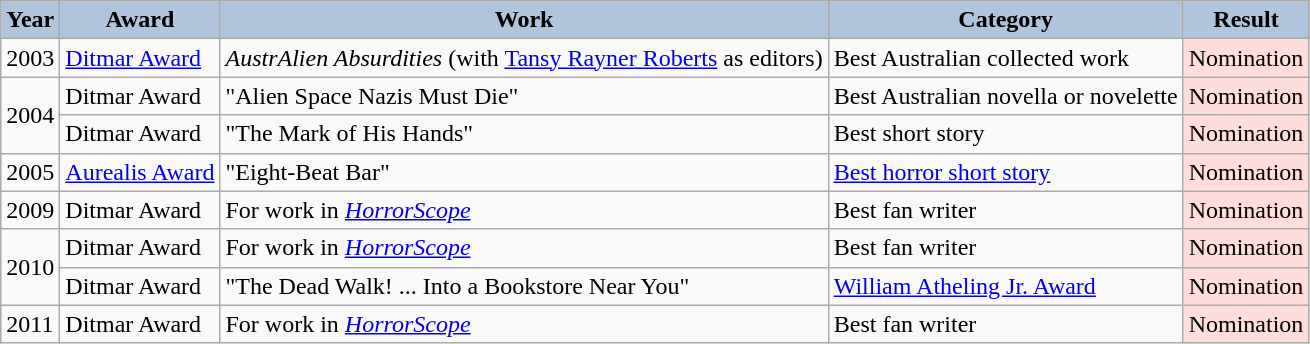<table class="wikitable">
<tr>
<th style="background:#B0C4DE;">Year</th>
<th style="background:#B0C4DE;">Award</th>
<th style="background:#B0C4DE;">Work</th>
<th style="background:#B0C4DE;">Category</th>
<th style="background:#B0C4DE;">Result</th>
</tr>
<tr>
<td>2003</td>
<td><a href='#'>Ditmar Award</a></td>
<td><em>AustrAlien Absurdities</em> (with <a href='#'>Tansy Rayner Roberts</a> as editors)</td>
<td>Best Australian collected work</td>
<td bgcolor="ffdddd">Nomination</td>
</tr>
<tr>
<td rowspan=2>2004</td>
<td>Ditmar Award</td>
<td>"Alien Space Nazis Must Die"</td>
<td>Best Australian novella or novelette</td>
<td bgcolor="ffdddd">Nomination</td>
</tr>
<tr>
<td>Ditmar Award</td>
<td>"The Mark of His Hands"</td>
<td>Best short story</td>
<td bgcolor="ffdddd">Nomination</td>
</tr>
<tr>
<td>2005</td>
<td><a href='#'>Aurealis Award</a></td>
<td>"Eight-Beat Bar"</td>
<td><a href='#'>Best horror short story</a></td>
<td bgcolor="ffdddd">Nomination</td>
</tr>
<tr>
<td>2009</td>
<td>Ditmar Award</td>
<td>For work in <em><a href='#'>HorrorScope</a></em></td>
<td>Best fan writer</td>
<td bgcolor="ffdddd">Nomination</td>
</tr>
<tr>
<td rowspan=2>2010</td>
<td>Ditmar Award</td>
<td>For work in <em><a href='#'>HorrorScope</a></em></td>
<td>Best fan writer</td>
<td bgcolor="ffdddd">Nomination</td>
</tr>
<tr>
<td>Ditmar Award</td>
<td>"The Dead Walk! ... Into a Bookstore Near You"</td>
<td><a href='#'>William Atheling Jr. Award</a></td>
<td bgcolor="ffdddd">Nomination</td>
</tr>
<tr>
<td>2011</td>
<td>Ditmar Award</td>
<td>For work in <em><a href='#'>HorrorScope</a></em></td>
<td>Best fan writer</td>
<td bgcolor="ffdddd">Nomination</td>
</tr>
</table>
